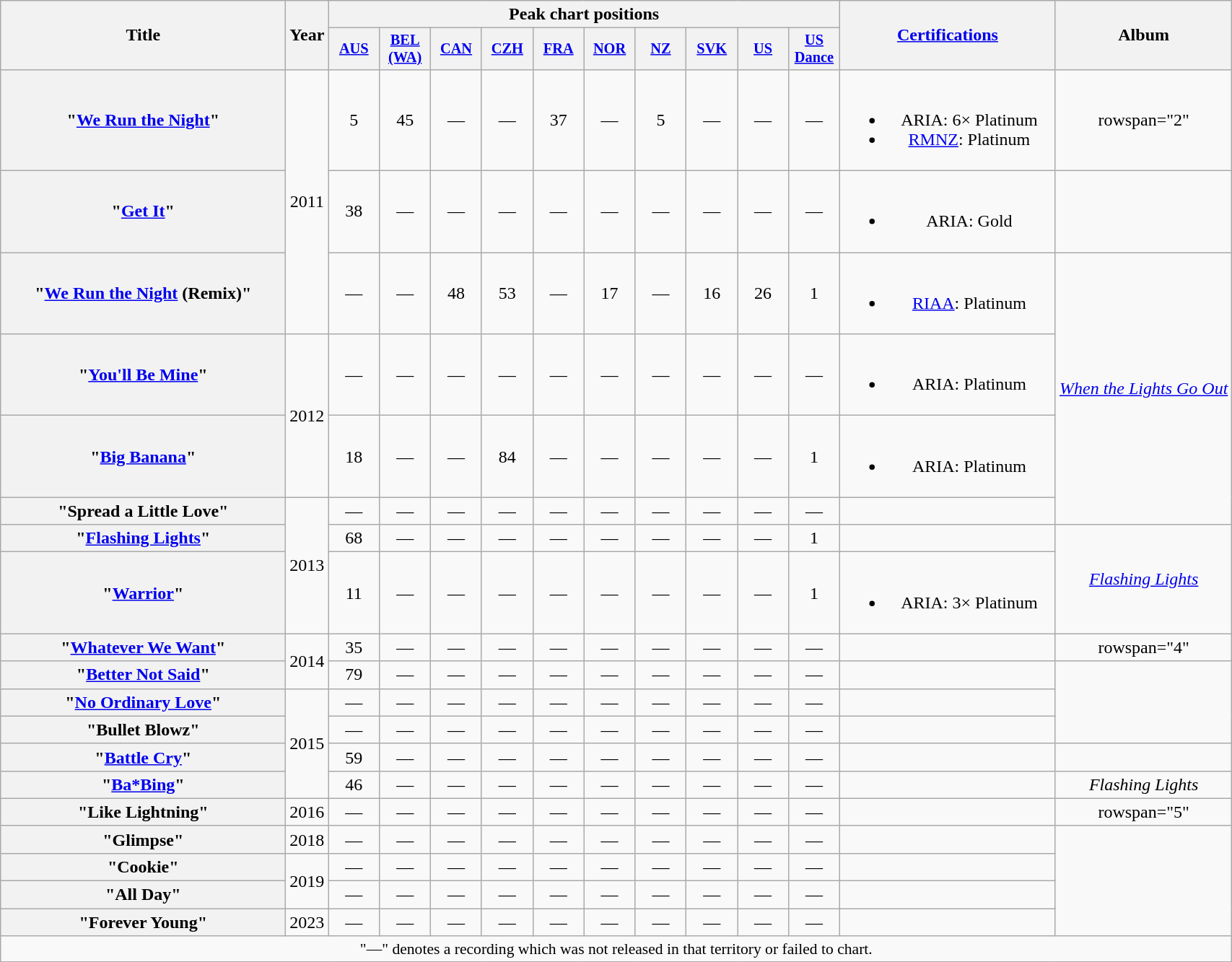<table class="wikitable plainrowheaders" style="text-align:center;" border="1">
<tr>
<th scope="col" rowspan="2" style="width:16em;">Title</th>
<th scope="col" rowspan="2">Year</th>
<th scope="col" colspan="10">Peak chart positions</th>
<th scope="col" rowspan="2" style="width:12em;"><a href='#'>Certifications</a></th>
<th scope="col" rowspan="2">Album</th>
</tr>
<tr>
<th scope="col" style="width:3em;font-size:85%;"><a href='#'>AUS</a><br></th>
<th scope="col" style="width:3em;font-size:85%;"><a href='#'>BEL<br>(WA)</a><br></th>
<th scope="col" style="width:3em;font-size:85%;"><a href='#'>CAN</a><br></th>
<th scope="col" style="width:3em;font-size:85%;"><a href='#'>CZH</a><br></th>
<th scope="col" style="width:3em;font-size:85%;"><a href='#'>FRA</a><br></th>
<th scope="col" style="width:3em;font-size:85%;"><a href='#'>NOR</a><br></th>
<th scope="col" style="width:3em;font-size:85%;"><a href='#'>NZ</a><br></th>
<th scope="col" style="width:3em;font-size:85%;"><a href='#'>SVK</a><br></th>
<th scope="col" style="width:3em;font-size:85%;"><a href='#'>US</a><br></th>
<th scope="col" style="width:3em;font-size:85%;"><a href='#'>US<br>Dance</a><br></th>
</tr>
<tr>
<th scope="row">"<a href='#'>We Run the Night</a>"</th>
<td rowspan="3">2011</td>
<td>5</td>
<td>45</td>
<td>—</td>
<td>—</td>
<td>37</td>
<td>—</td>
<td>5</td>
<td>—</td>
<td>—</td>
<td>—</td>
<td><br><ul><li>ARIA: 6× Platinum</li><li><a href='#'>RMNZ</a>: Platinum</li></ul></td>
<td>rowspan="2" </td>
</tr>
<tr>
<th scope="row">"<a href='#'>Get It</a>"</th>
<td>38</td>
<td>—</td>
<td>—</td>
<td>—</td>
<td>—</td>
<td>—</td>
<td>—</td>
<td>—</td>
<td>—</td>
<td>—</td>
<td><br><ul><li>ARIA: Gold</li></ul></td>
</tr>
<tr>
<th scope="row">"<a href='#'>We Run the Night</a> (Remix)"<br></th>
<td>—</td>
<td>—</td>
<td>48</td>
<td>53</td>
<td>—</td>
<td>17</td>
<td>—</td>
<td>16</td>
<td>26</td>
<td>1</td>
<td><br><ul><li><a href='#'>RIAA</a>: Platinum</li></ul></td>
<td rowspan="4"><em><a href='#'>When the Lights Go Out</a></em></td>
</tr>
<tr>
<th scope="row">"<a href='#'>You'll Be Mine</a>"<br></th>
<td rowspan="2">2012</td>
<td>—</td>
<td>—</td>
<td>—</td>
<td>—</td>
<td>—</td>
<td>—</td>
<td>—</td>
<td>—</td>
<td>—</td>
<td>—</td>
<td><br><ul><li>ARIA: Platinum</li></ul></td>
</tr>
<tr>
<th scope="row">"<a href='#'>Big Banana</a>"<br></th>
<td>18</td>
<td>—</td>
<td>—</td>
<td>84</td>
<td>—</td>
<td>—</td>
<td>—</td>
<td>—</td>
<td>—</td>
<td>1</td>
<td><br><ul><li>ARIA: Platinum</li></ul></td>
</tr>
<tr>
<th scope="row">"Spread a Little Love"</th>
<td rowspan="3">2013</td>
<td>—</td>
<td>—</td>
<td>—</td>
<td>—</td>
<td>—</td>
<td>—</td>
<td>—</td>
<td>—</td>
<td>—</td>
<td>—</td>
<td></td>
</tr>
<tr>
<th scope="row">"<a href='#'>Flashing Lights</a>"</th>
<td>68</td>
<td>—</td>
<td>—</td>
<td>—</td>
<td>—</td>
<td>—</td>
<td>—</td>
<td>—</td>
<td>—</td>
<td>1</td>
<td></td>
<td rowspan="2"><em><a href='#'>Flashing Lights</a></em></td>
</tr>
<tr>
<th scope="row">"<a href='#'>Warrior</a>"</th>
<td>11</td>
<td>—</td>
<td>—</td>
<td>—</td>
<td>—</td>
<td>—</td>
<td>—</td>
<td>—</td>
<td>—</td>
<td>1</td>
<td><br><ul><li>ARIA: 3× Platinum</li></ul></td>
</tr>
<tr>
<th scope="row">"<a href='#'>Whatever We Want</a>"</th>
<td rowspan="2">2014</td>
<td>35</td>
<td>—</td>
<td>—</td>
<td>—</td>
<td>—</td>
<td>—</td>
<td>—</td>
<td>—</td>
<td>—</td>
<td>—</td>
<td></td>
<td>rowspan="4" </td>
</tr>
<tr>
<th scope="row">"<a href='#'>Better Not Said</a>"</th>
<td>79</td>
<td>—</td>
<td>—</td>
<td>—</td>
<td>—</td>
<td>—</td>
<td>—</td>
<td>—</td>
<td>—</td>
<td>—</td>
<td></td>
</tr>
<tr>
<th scope="row">"<a href='#'>No Ordinary Love</a>"<br></th>
<td rowspan="4">2015</td>
<td>—</td>
<td>—</td>
<td>—</td>
<td>—</td>
<td>—</td>
<td>—</td>
<td>—</td>
<td>—</td>
<td>—</td>
<td>—</td>
<td></td>
</tr>
<tr>
<th scope="row">"Bullet Blowz"<br></th>
<td>—</td>
<td>—</td>
<td>—</td>
<td>—</td>
<td>—</td>
<td>—</td>
<td>—</td>
<td>—</td>
<td>—</td>
<td>—</td>
<td></td>
</tr>
<tr>
<th scope="row">"<a href='#'>Battle Cry</a>"<br></th>
<td>59</td>
<td>—</td>
<td>—</td>
<td>—</td>
<td>—</td>
<td>—</td>
<td>—</td>
<td>—</td>
<td>—</td>
<td>—</td>
<td></td>
<td></td>
</tr>
<tr>
<th scope="row">"<a href='#'>Ba*Bing</a>"</th>
<td>46</td>
<td>—</td>
<td>—</td>
<td>—</td>
<td>—</td>
<td>—</td>
<td>—</td>
<td>—</td>
<td>—</td>
<td>—</td>
<td></td>
<td><em>Flashing Lights</em></td>
</tr>
<tr>
<th scope="row">"Like Lightning"<br></th>
<td>2016</td>
<td>—</td>
<td>—</td>
<td>—</td>
<td>—</td>
<td>—</td>
<td>—</td>
<td>—</td>
<td>—</td>
<td>—</td>
<td>—</td>
<td></td>
<td>rowspan="5" </td>
</tr>
<tr>
<th scope="row">"Glimpse"<br></th>
<td>2018</td>
<td>—</td>
<td>—</td>
<td>—</td>
<td>—</td>
<td>—</td>
<td>—</td>
<td>—</td>
<td>—</td>
<td>—</td>
<td>—</td>
<td></td>
</tr>
<tr>
<th scope="row">"Cookie"<br></th>
<td rowspan="2">2019</td>
<td>—</td>
<td>—</td>
<td>—</td>
<td>—</td>
<td>—</td>
<td>—</td>
<td>—</td>
<td>—</td>
<td>—</td>
<td>—</td>
<td></td>
</tr>
<tr>
<th scope="row">"All Day"</th>
<td>—</td>
<td>—</td>
<td>—</td>
<td>—</td>
<td>—</td>
<td>—</td>
<td>—</td>
<td>—</td>
<td>—</td>
<td>—</td>
<td></td>
</tr>
<tr>
<th scope="row">"Forever Young"</th>
<td>2023</td>
<td>—</td>
<td>—</td>
<td>—</td>
<td>—</td>
<td>—</td>
<td>—</td>
<td>—</td>
<td>—</td>
<td>—</td>
<td>—</td>
<td></td>
</tr>
<tr>
<td colspan="14" style="font-size:90%;">"—" denotes a recording which was not released in that territory or failed to chart.</td>
</tr>
</table>
